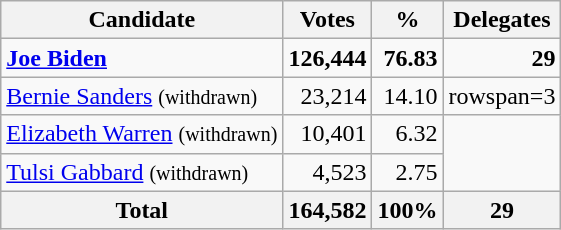<table class="wikitable sortable" style="text-align:right;">
<tr>
<th>Candidate</th>
<th>Votes</th>
<th>%</th>
<th>Delegates</th>
</tr>
<tr>
<td style="text-align:left;" data-sort-value="Biden, Joe"><strong><a href='#'>Joe Biden</a></strong></td>
<td><strong>126,444</strong></td>
<td><strong>76.83</strong></td>
<td><strong>29</strong></td>
</tr>
<tr>
<td style="text-align:left;" data-sort-value="Sanders, Bernie"><a href='#'>Bernie Sanders</a> <small>(withdrawn)</small></td>
<td>23,214</td>
<td>14.10</td>
<td>rowspan=3 </td>
</tr>
<tr>
<td style="text-align:left;" data-sort-value="Warren, Elizabeth"><a href='#'>Elizabeth Warren</a> <small>(withdrawn)</small></td>
<td>10,401</td>
<td>6.32</td>
</tr>
<tr>
<td style="text-align:left;" data-sort-value="Gabbard, Tulsi"><a href='#'>Tulsi Gabbard</a> <small>(withdrawn)</small></td>
<td>4,523</td>
<td>2.75</td>
</tr>
<tr>
<th>Total</th>
<th>164,582</th>
<th>100%</th>
<th>29</th>
</tr>
</table>
